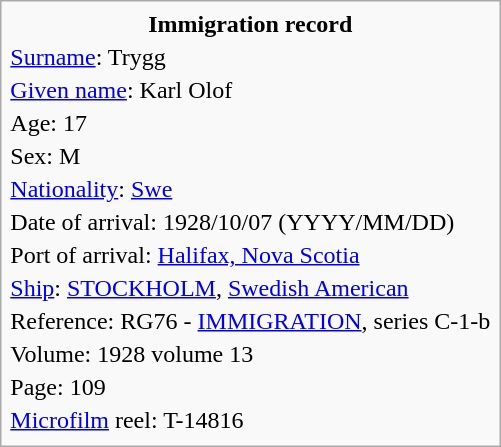<table class="infobox">
<tr>
<th>Immigration record</th>
</tr>
<tr>
<td><a href='#'>Surname</a>:      Trygg</td>
</tr>
<tr>
<td><a href='#'>Given name</a>:     Karl Olof</td>
</tr>
<tr>
<td>Age:     17</td>
</tr>
<tr>
<td>Sex:     M</td>
</tr>
<tr>
<td><a href='#'>Nationality</a>:     <a href='#'>Swe</a></td>
</tr>
<tr>
<td>Date of arrival:     1928/10/07 (YYYY/MM/DD)</td>
</tr>
<tr>
<td>Port of arrival:     <a href='#'>Halifax, Nova Scotia</a></td>
</tr>
<tr>
<td><a href='#'>Ship</a>:     <a href='#'>STOCKHOLM</a>, <a href='#'>Swedish American</a></td>
</tr>
<tr>
<td>Reference:     RG76 - <a href='#'>IMMIGRATION</a>, series C-1-b</td>
</tr>
<tr>
<td>Volume:     1928 volume 13</td>
</tr>
<tr>
<td>Page:     109</td>
</tr>
<tr>
<td><a href='#'>Microfilm</a> reel:     T-14816</td>
</tr>
<tr>
</tr>
</table>
